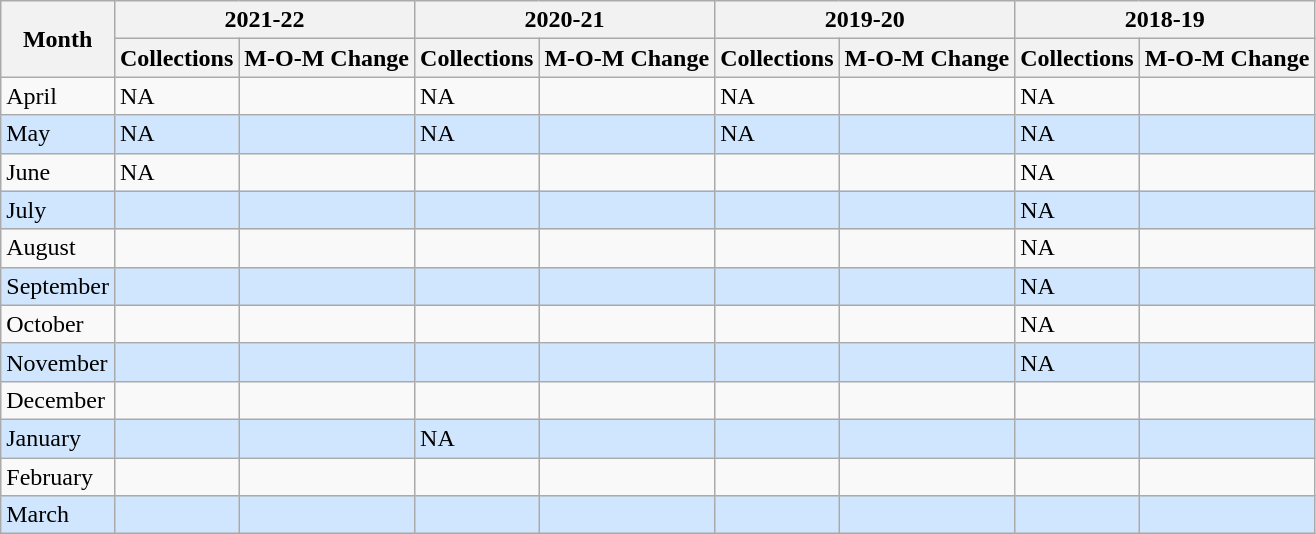<table class="wikitable sortable">
<tr>
<th rowspan="2">Month</th>
<th colspan=2>2021-22</th>
<th colspan=2>2020-21</th>
<th colspan=2>2019-20</th>
<th colspan=2>2018-19</th>
</tr>
<tr>
<th>Collections</th>
<th>M-O-M Change</th>
<th>Collections</th>
<th>M-O-M Change</th>
<th>Collections</th>
<th>M-O-M Change</th>
<th>Collections</th>
<th>M-O-M Change</th>
</tr>
<tr>
<td>April</td>
<td>NA</td>
<td></td>
<td>NA</td>
<td></td>
<td>NA</td>
<td></td>
<td>NA</td>
<td></td>
</tr>
<tr style="background:#D0E6FF">
<td>May</td>
<td>NA</td>
<td></td>
<td>NA</td>
<td></td>
<td>NA</td>
<td></td>
<td>NA</td>
<td></td>
</tr>
<tr>
<td>June</td>
<td>NA</td>
<td></td>
<td></td>
<td></td>
<td></td>
<td></td>
<td>NA</td>
<td></td>
</tr>
<tr style="background:#D0E6FF">
<td>July</td>
<td></td>
<td></td>
<td></td>
<td></td>
<td></td>
<td></td>
<td>NA</td>
<td></td>
</tr>
<tr>
<td>August</td>
<td></td>
<td></td>
<td></td>
<td></td>
<td></td>
<td></td>
<td>NA</td>
<td></td>
</tr>
<tr style="background:#D0E6FF">
<td>September</td>
<td></td>
<td></td>
<td></td>
<td></td>
<td></td>
<td></td>
<td>NA</td>
<td></td>
</tr>
<tr>
<td>October</td>
<td></td>
<td></td>
<td></td>
<td></td>
<td></td>
<td></td>
<td>NA</td>
<td></td>
</tr>
<tr style="background:#D0E6FF">
<td>November</td>
<td></td>
<td></td>
<td></td>
<td></td>
<td></td>
<td></td>
<td>NA</td>
<td></td>
</tr>
<tr>
<td>December</td>
<td></td>
<td></td>
<td></td>
<td></td>
<td></td>
<td></td>
<td></td>
<td></td>
</tr>
<tr style="background:#D0E6FF">
<td>January</td>
<td></td>
<td></td>
<td>NA</td>
<td></td>
<td></td>
<td></td>
<td></td>
<td></td>
</tr>
<tr>
<td>February</td>
<td></td>
<td></td>
<td></td>
<td></td>
<td></td>
<td></td>
<td></td>
<td></td>
</tr>
<tr style="background:#D0E6FF">
<td>March</td>
<td></td>
<td></td>
<td></td>
<td></td>
<td></td>
<td></td>
<td></td>
<td></td>
</tr>
</table>
